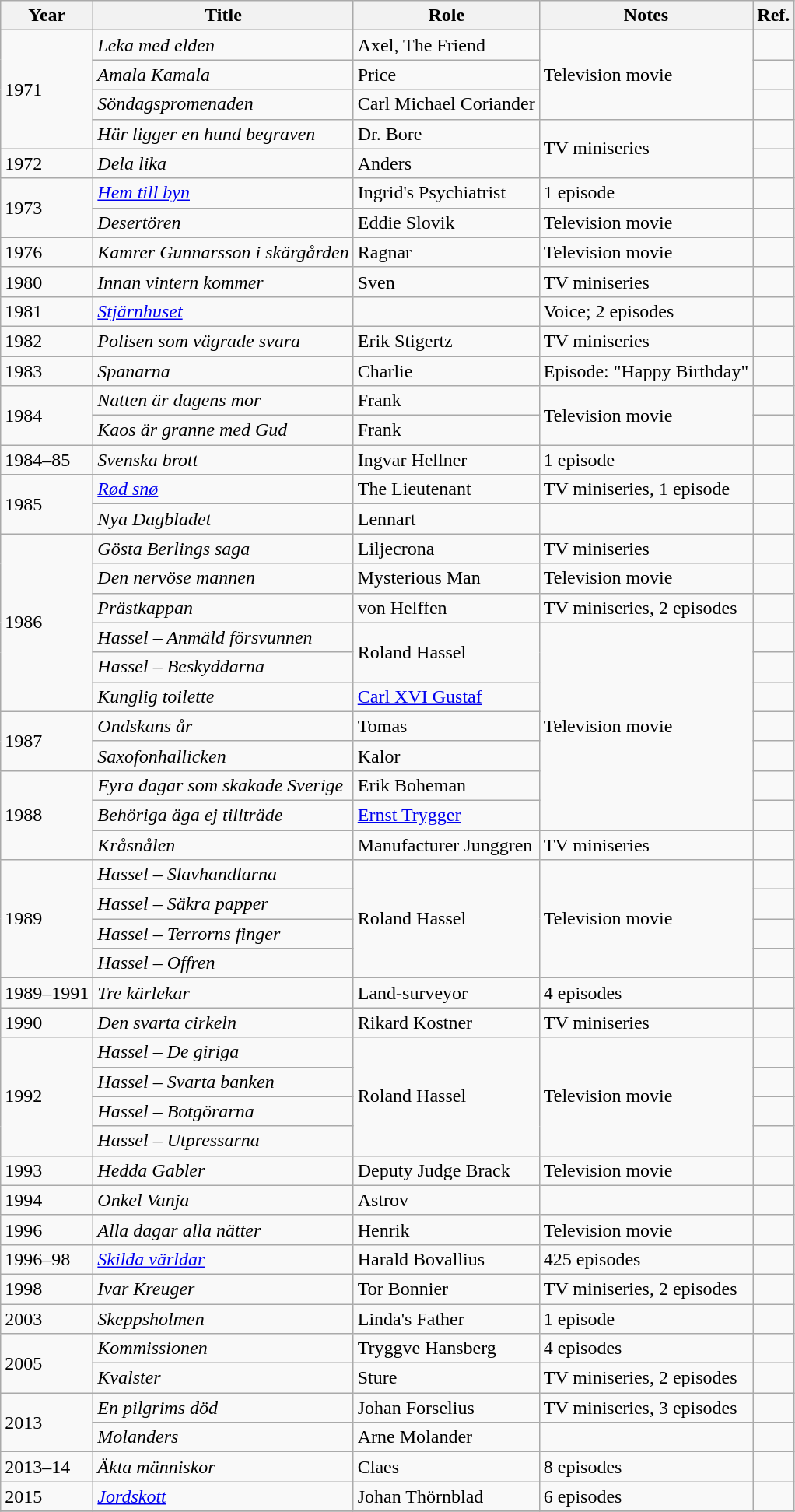<table class="wikitable">
<tr>
<th>Year</th>
<th>Title</th>
<th>Role</th>
<th>Notes</th>
<th>Ref.</th>
</tr>
<tr>
<td rowspan="4">1971</td>
<td><em>Leka med elden</em></td>
<td>Axel, The Friend</td>
<td rowspan="3">Television movie</td>
<td></td>
</tr>
<tr>
<td><em>Amala Kamala</em></td>
<td>Price</td>
<td></td>
</tr>
<tr>
<td><em>Söndagspromenaden</em></td>
<td>Carl Michael Coriander</td>
<td></td>
</tr>
<tr>
<td><em>Här ligger en hund begraven</em></td>
<td>Dr. Bore</td>
<td rowspan="2">TV miniseries</td>
<td></td>
</tr>
<tr>
<td>1972</td>
<td><em>Dela lika</em></td>
<td>Anders</td>
<td></td>
</tr>
<tr>
<td rowspan="2">1973</td>
<td><em><a href='#'>Hem till byn</a></em></td>
<td>Ingrid's Psychiatrist</td>
<td>1 episode</td>
<td></td>
</tr>
<tr>
<td><em>Desertören</em></td>
<td>Eddie Slovik</td>
<td>Television movie</td>
<td></td>
</tr>
<tr>
<td>1976</td>
<td><em>Kamrer Gunnarsson i skärgården</em></td>
<td>Ragnar</td>
<td>Television movie</td>
<td></td>
</tr>
<tr>
<td>1980</td>
<td><em>Innan vintern kommer</em></td>
<td>Sven</td>
<td>TV miniseries</td>
<td></td>
</tr>
<tr>
<td>1981</td>
<td><em><a href='#'>Stjärnhuset</a></em></td>
<td></td>
<td>Voice; 2 episodes</td>
<td></td>
</tr>
<tr>
<td>1982</td>
<td><em>Polisen som vägrade svara</em></td>
<td>Erik Stigertz</td>
<td>TV miniseries</td>
<td></td>
</tr>
<tr>
<td>1983</td>
<td><em>Spanarna</em></td>
<td>Charlie</td>
<td>Episode: "Happy Birthday"</td>
<td></td>
</tr>
<tr>
<td rowspan="2">1984</td>
<td><em>Natten är dagens mor</em></td>
<td>Frank</td>
<td rowspan="2">Television movie</td>
<td></td>
</tr>
<tr>
<td><em>Kaos är granne med Gud</em></td>
<td>Frank</td>
<td></td>
</tr>
<tr>
<td>1984–85</td>
<td><em>Svenska brott</em></td>
<td>Ingvar Hellner</td>
<td>1 episode</td>
<td></td>
</tr>
<tr>
<td rowspan="2">1985</td>
<td><em><a href='#'>Rød snø</a></em></td>
<td>The Lieutenant</td>
<td>TV miniseries, 1 episode</td>
<td></td>
</tr>
<tr>
<td><em>Nya Dagbladet</em></td>
<td>Lennart</td>
<td></td>
<td></td>
</tr>
<tr>
<td rowspan="6">1986</td>
<td><em>Gösta Berlings saga</em></td>
<td>Liljecrona</td>
<td>TV miniseries</td>
<td></td>
</tr>
<tr>
<td><em>Den nervöse mannen</em></td>
<td>Mysterious Man</td>
<td>Television movie</td>
<td></td>
</tr>
<tr>
<td><em>Prästkappan</em></td>
<td>von Helffen</td>
<td>TV miniseries, 2 episodes</td>
<td></td>
</tr>
<tr>
<td><em>Hassel – Anmäld försvunnen</em></td>
<td rowspan="2">Roland Hassel</td>
<td rowspan="7">Television movie</td>
<td></td>
</tr>
<tr>
<td><em>Hassel – Beskyddarna</em></td>
<td></td>
</tr>
<tr>
<td><em>Kunglig toilette</em></td>
<td><a href='#'>Carl XVI Gustaf</a></td>
<td></td>
</tr>
<tr>
<td rowspan="2">1987</td>
<td><em>Ondskans år</em></td>
<td>Tomas</td>
<td></td>
</tr>
<tr>
<td><em>Saxofonhallicken</em></td>
<td>Kalor</td>
<td></td>
</tr>
<tr>
<td rowspan="3">1988</td>
<td><em>Fyra dagar som skakade Sverige</em></td>
<td>Erik Boheman</td>
<td></td>
</tr>
<tr>
<td><em>Behöriga äga ej tillträde</em></td>
<td><a href='#'>Ernst Trygger</a></td>
<td></td>
</tr>
<tr>
<td><em>Kråsnålen</em></td>
<td>Manufacturer Junggren</td>
<td>TV miniseries</td>
<td></td>
</tr>
<tr>
<td rowspan="4">1989</td>
<td><em>Hassel – Slavhandlarna</em></td>
<td rowspan="4">Roland Hassel</td>
<td rowspan="4">Television movie</td>
<td></td>
</tr>
<tr>
<td><em>Hassel – Säkra papper</em></td>
<td></td>
</tr>
<tr>
<td><em>Hassel – Terrorns finger</em></td>
<td></td>
</tr>
<tr>
<td><em>Hassel – Offren</em></td>
<td></td>
</tr>
<tr>
<td>1989–1991</td>
<td><em>Tre kärlekar</em></td>
<td>Land-surveyor</td>
<td>4 episodes</td>
<td></td>
</tr>
<tr>
<td>1990</td>
<td><em>Den svarta cirkeln</em></td>
<td>Rikard Kostner</td>
<td>TV miniseries</td>
<td></td>
</tr>
<tr>
<td rowspan="4">1992</td>
<td><em>Hassel – De giriga</em></td>
<td rowspan="4">Roland Hassel</td>
<td rowspan="4">Television movie</td>
<td></td>
</tr>
<tr>
<td><em>Hassel – Svarta banken</em></td>
<td></td>
</tr>
<tr>
<td><em>Hassel – Botgörarna</em></td>
<td></td>
</tr>
<tr>
<td><em>Hassel – Utpressarna</em></td>
<td></td>
</tr>
<tr>
<td>1993</td>
<td><em>Hedda Gabler</em></td>
<td>Deputy Judge Brack</td>
<td>Television movie</td>
<td></td>
</tr>
<tr>
<td>1994</td>
<td><em>Onkel Vanja</em></td>
<td>Astrov</td>
<td></td>
<td></td>
</tr>
<tr>
<td>1996</td>
<td><em>Alla dagar alla nätter</em></td>
<td>Henrik</td>
<td>Television movie</td>
<td></td>
</tr>
<tr>
<td>1996–98</td>
<td><em><a href='#'>Skilda världar</a></em></td>
<td>Harald Bovallius</td>
<td>425 episodes</td>
<td></td>
</tr>
<tr>
<td>1998</td>
<td><em>Ivar Kreuger</em></td>
<td>Tor Bonnier</td>
<td>TV miniseries, 2 episodes</td>
<td></td>
</tr>
<tr>
<td>2003</td>
<td><em>Skeppsholmen</em></td>
<td>Linda's Father</td>
<td>1 episode</td>
<td></td>
</tr>
<tr>
<td rowspan="2">2005</td>
<td><em>Kommissionen</em></td>
<td>Tryggve Hansberg</td>
<td>4 episodes</td>
<td></td>
</tr>
<tr>
<td><em>Kvalster</em></td>
<td>Sture</td>
<td>TV miniseries, 2 episodes</td>
<td></td>
</tr>
<tr>
<td rowspan="2">2013</td>
<td><em>En pilgrims död</em></td>
<td>Johan Forselius</td>
<td>TV miniseries, 3 episodes</td>
<td></td>
</tr>
<tr>
<td><em>Molanders</em></td>
<td>Arne Molander</td>
<td></td>
<td></td>
</tr>
<tr>
<td>2013–14</td>
<td><em>Äkta människor</em></td>
<td>Claes</td>
<td>8 episodes</td>
<td></td>
</tr>
<tr>
<td>2015</td>
<td><em><a href='#'>Jordskott</a></em></td>
<td>Johan Thörnblad</td>
<td>6 episodes</td>
<td></td>
</tr>
<tr>
</tr>
</table>
